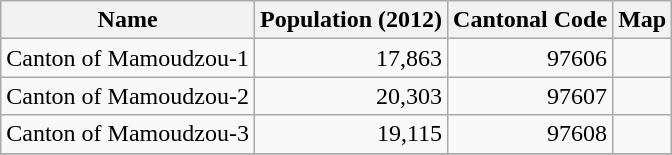<table class="wikitable">
<tr>
<th>Name</th>
<th>Population (2012)</th>
<th>Cantonal Code</th>
<th>Map</th>
</tr>
<tr>
<td>Canton of Mamoudzou-1</td>
<td align="right">17,863</td>
<td align="right">97606</td>
<td></td>
</tr>
<tr>
<td>Canton of Mamoudzou-2</td>
<td align="right">20,303</td>
<td align="right">97607</td>
<td></td>
</tr>
<tr>
<td>Canton of Mamoudzou-3</td>
<td align="right">19,115</td>
<td align="right">97608</td>
<td></td>
</tr>
<tr>
</tr>
</table>
